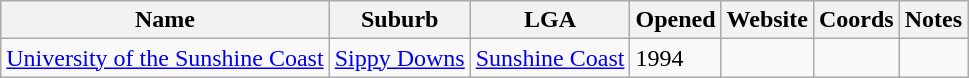<table class="wikitable sortable">
<tr>
<th>Name</th>
<th>Suburb</th>
<th>LGA</th>
<th>Opened</th>
<th>Website</th>
<th>Coords</th>
<th>Notes</th>
</tr>
<tr>
<td><a href='#'>University of the Sunshine Coast</a></td>
<td><a href='#'>Sippy Downs</a></td>
<td><a href='#'>Sunshine Coast</a></td>
<td>1994</td>
<td></td>
<td></td>
<td></td>
</tr>
</table>
